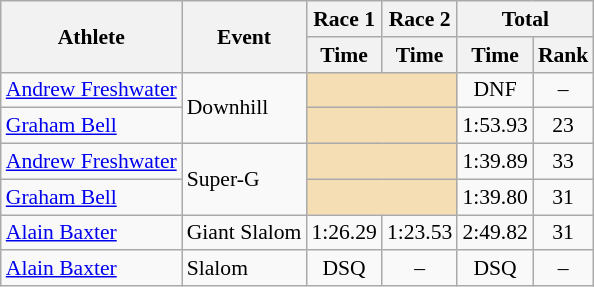<table class="wikitable" style="font-size:90%">
<tr>
<th rowspan="2">Athlete</th>
<th rowspan="2">Event</th>
<th>Race 1</th>
<th>Race 2</th>
<th colspan="2">Total</th>
</tr>
<tr>
<th>Time</th>
<th>Time</th>
<th>Time</th>
<th>Rank</th>
</tr>
<tr>
<td><a href='#'>Andrew Freshwater</a></td>
<td rowspan="2">Downhill</td>
<td colspan="2" bgcolor="wheat"></td>
<td align="center">DNF</td>
<td align="center">–</td>
</tr>
<tr>
<td><a href='#'>Graham Bell</a></td>
<td colspan="2" bgcolor="wheat"></td>
<td align="center">1:53.93</td>
<td align="center">23</td>
</tr>
<tr>
<td><a href='#'>Andrew Freshwater</a></td>
<td rowspan="2">Super-G</td>
<td colspan="2" bgcolor="wheat"></td>
<td align="center">1:39.89</td>
<td align="center">33</td>
</tr>
<tr>
<td><a href='#'>Graham Bell</a></td>
<td colspan="2" bgcolor="wheat"></td>
<td align="center">1:39.80</td>
<td align="center">31</td>
</tr>
<tr>
<td><a href='#'>Alain Baxter</a></td>
<td>Giant Slalom</td>
<td align="center">1:26.29</td>
<td align="center">1:23.53</td>
<td align="center">2:49.82</td>
<td align="center">31</td>
</tr>
<tr>
<td><a href='#'>Alain Baxter</a></td>
<td>Slalom</td>
<td align="center">DSQ</td>
<td align="center">–</td>
<td align="center">DSQ</td>
<td align="center">–</td>
</tr>
</table>
